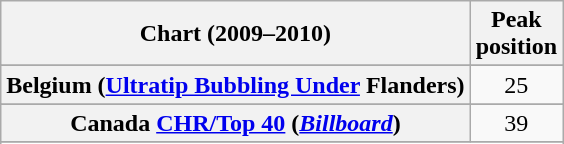<table class="wikitable sortable plainrowheaders" style="text-align:center">
<tr>
<th scope="col">Chart (2009–2010)</th>
<th scope="col">Peak<br>position</th>
</tr>
<tr>
</tr>
<tr>
</tr>
<tr>
<th scope="row">Belgium (<a href='#'>Ultratip Bubbling Under</a> Flanders)</th>
<td>25</td>
</tr>
<tr>
</tr>
<tr>
<th scope="row">Canada <a href='#'>CHR/Top 40</a> (<em><a href='#'>Billboard</a></em>)</th>
<td>39</td>
</tr>
<tr>
</tr>
<tr>
</tr>
<tr>
</tr>
<tr>
</tr>
<tr>
</tr>
</table>
